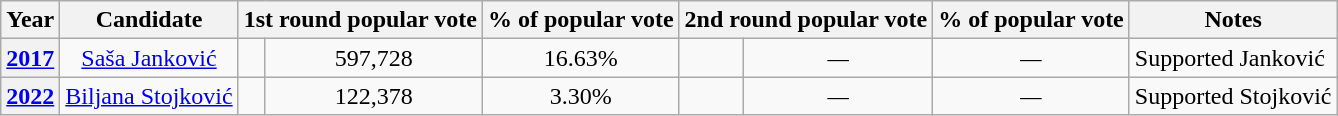<table class="wikitable" style="text-align:center">
<tr>
<th>Year</th>
<th>Candidate</th>
<th colspan="2">1st round popular vote</th>
<th>% of popular vote</th>
<th colspan="2">2nd round popular vote</th>
<th>% of popular vote</th>
<th>Notes</th>
</tr>
<tr>
<th><a href='#'>2017</a></th>
<td><a href='#'>Saša Janković</a></td>
<td></td>
<td>597,728</td>
<td>16.63%</td>
<td></td>
<td><em>—</em></td>
<td><em>—</em></td>
<td style="text-align: left">Supported Janković</td>
</tr>
<tr>
<th><a href='#'>2022</a></th>
<td><a href='#'>Biljana Stojković</a></td>
<td></td>
<td>122,378</td>
<td>3.30%</td>
<td></td>
<td><em>—</em></td>
<td><em>—</em></td>
<td style="text-align: left">Supported Stojković</td>
</tr>
</table>
